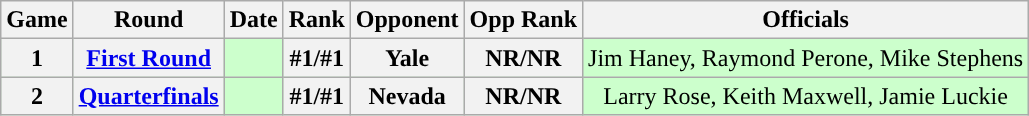<table class="wikitable">
<tr>
<th>Game</th>
<th>Round</th>
<th>Date</th>
<th>Rank</th>
<th>Opponent</th>
<th>Opp Rank</th>
<th>Officials</th>
</tr>
<tr align="center" bgcolor="#ccffcc">
<th>1</th>
<th><a href='#'>First Round</a></th>
<td></td>
<th>#1/#1</th>
<th>Yale</th>
<th>NR/NR</th>
<td>Jim Haney, Raymond Perone, Mike Stephens</td>
</tr>
<tr align="center" bgcolor="#ccffcc">
<th>2</th>
<th><a href='#'>Quarterfinals</a></th>
<td></td>
<th>#1/#1</th>
<th>Nevada</th>
<th>NR/NR</th>
<td>Larry Rose, Keith Maxwell, Jamie Luckie</td>
</tr>
</table>
